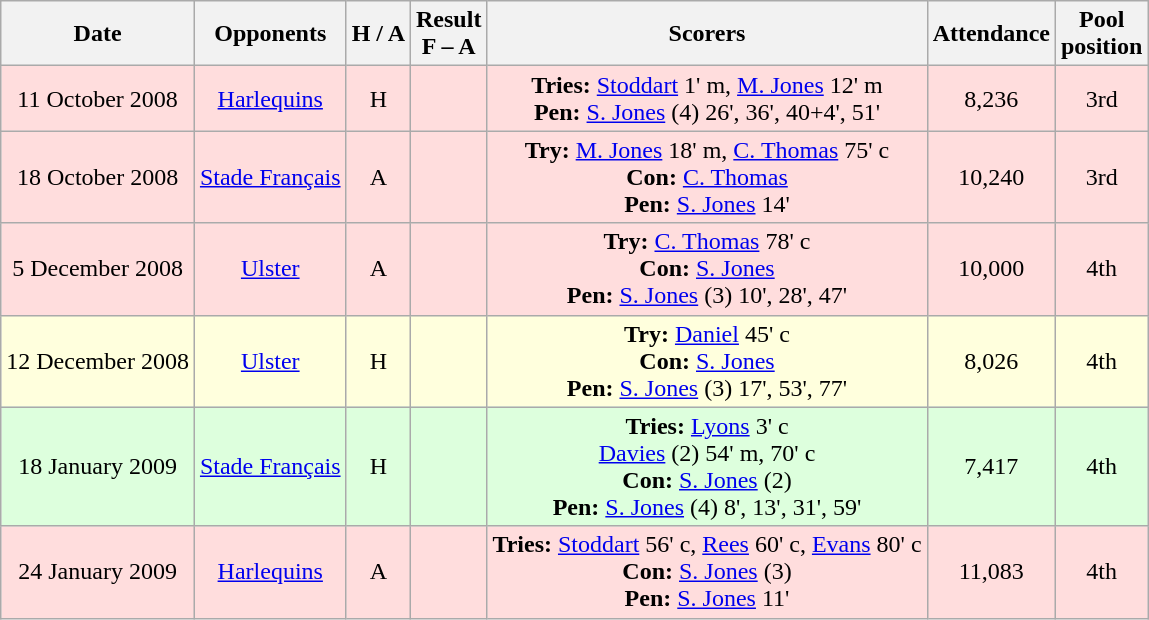<table class="wikitable" style="text-align:center">
<tr>
<th>Date</th>
<th>Opponents</th>
<th>H / A</th>
<th>Result<br>F – A</th>
<th>Scorers</th>
<th>Attendance</th>
<th>Pool<br>position</th>
</tr>
<tr bgcolor="#ffdddd">
<td>11 October 2008</td>
<td><a href='#'>Harlequins</a></td>
<td>H</td>
<td></td>
<td><strong>Tries:</strong> <a href='#'>Stoddart</a> 1' m, <a href='#'>M. Jones</a> 12' m<br><strong>Pen:</strong> <a href='#'>S. Jones</a> (4) 26', 36', 40+4', 51'</td>
<td>8,236</td>
<td>3rd</td>
</tr>
<tr bgcolor="#ffdddd">
<td>18 October 2008</td>
<td><a href='#'>Stade Français</a></td>
<td>A</td>
<td></td>
<td><strong>Try:</strong> <a href='#'>M. Jones</a> 18' m, <a href='#'>C. Thomas</a> 75' c<br><strong>Con:</strong> <a href='#'>C. Thomas</a><br><strong>Pen:</strong> <a href='#'>S. Jones</a> 14'</td>
<td>10,240</td>
<td>3rd</td>
</tr>
<tr bgcolor="#ffdddd">
<td>5 December 2008</td>
<td><a href='#'>Ulster</a></td>
<td>A</td>
<td></td>
<td><strong>Try:</strong> <a href='#'>C. Thomas</a> 78' c<br><strong>Con:</strong> <a href='#'>S. Jones</a><br><strong>Pen:</strong> <a href='#'>S. Jones</a> (3) 10', 28', 47'</td>
<td>10,000</td>
<td>4th</td>
</tr>
<tr bgcolor="#ffffdd">
<td>12 December 2008</td>
<td><a href='#'>Ulster</a></td>
<td>H</td>
<td></td>
<td><strong>Try:</strong> <a href='#'>Daniel</a> 45' c<br><strong>Con:</strong> <a href='#'>S. Jones</a><br><strong>Pen:</strong> <a href='#'>S. Jones</a> (3) 17', 53', 77'</td>
<td>8,026</td>
<td>4th</td>
</tr>
<tr bgcolor="#ddffdd">
<td>18 January 2009</td>
<td><a href='#'>Stade Français</a></td>
<td>H</td>
<td></td>
<td><strong>Tries:</strong> <a href='#'>Lyons</a> 3' c<br><a href='#'>Davies</a> (2) 54' m, 70' c<br><strong>Con:</strong> <a href='#'>S. Jones</a> (2)<br><strong>Pen:</strong> <a href='#'>S. Jones</a> (4) 8', 13', 31', 59'</td>
<td>7,417</td>
<td>4th</td>
</tr>
<tr bgcolor="#ffdddd">
<td>24 January 2009</td>
<td><a href='#'>Harlequins</a></td>
<td>A</td>
<td></td>
<td><strong>Tries:</strong> <a href='#'>Stoddart</a> 56' c, <a href='#'>Rees</a> 60' c, <a href='#'>Evans</a> 80' c<br><strong>Con:</strong> <a href='#'>S. Jones</a> (3)<br><strong>Pen:</strong> <a href='#'>S. Jones</a> 11'</td>
<td>11,083</td>
<td>4th</td>
</tr>
</table>
